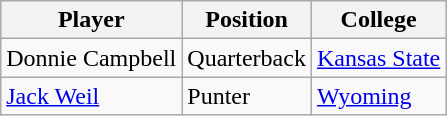<table class="wikitable">
<tr>
<th>Player</th>
<th>Position</th>
<th>College</th>
</tr>
<tr>
<td>Donnie Campbell</td>
<td>Quarterback</td>
<td><a href='#'>Kansas State</a></td>
</tr>
<tr>
<td><a href='#'>Jack Weil</a></td>
<td>Punter</td>
<td><a href='#'>Wyoming</a></td>
</tr>
</table>
